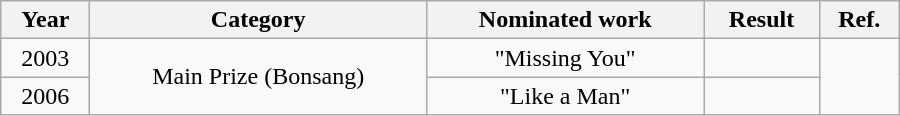<table class="wikitable" style="text-align: center; width: 600px;">
<tr>
<th>Year</th>
<th>Category</th>
<th>Nominated work</th>
<th>Result</th>
<th>Ref.</th>
</tr>
<tr>
<td>2003</td>
<td rowspan="2">Main Prize (Bonsang)</td>
<td>"Missing You"</td>
<td></td>
<td rowspan="2"></td>
</tr>
<tr>
<td>2006</td>
<td>"Like a Man"</td>
<td></td>
</tr>
</table>
